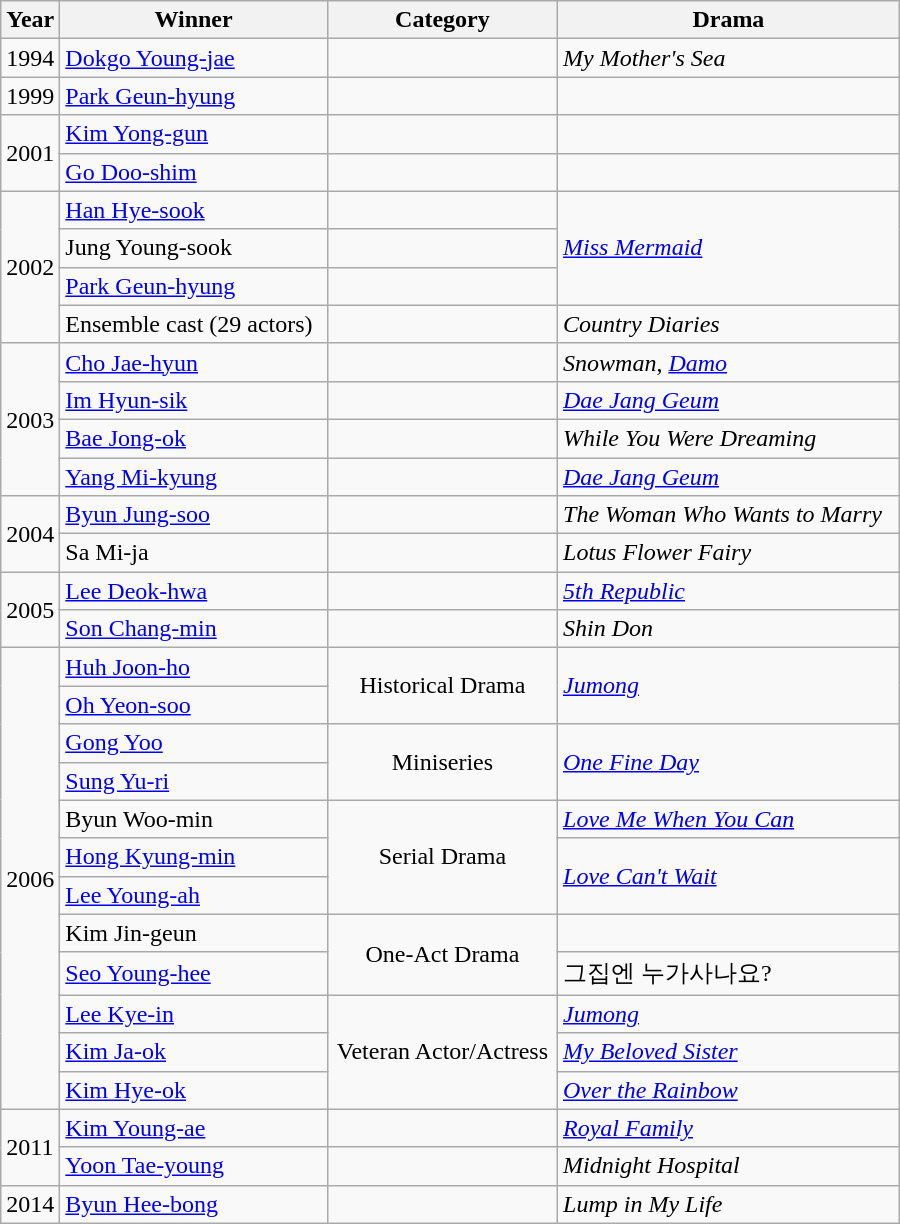<table class="wikitable" style="width:600px">
<tr>
<th width=10>Year</th>
<th>Winner</th>
<th>Category</th>
<th>Drama</th>
</tr>
<tr>
<td>1994</td>
<td><a href='#'>Dokgo Young-jae</a></td>
<td></td>
<td><em>My Mother's Sea</em></td>
</tr>
<tr>
<td>1999</td>
<td><a href='#'>Park Geun-hyung</a></td>
<td></td>
<td></td>
</tr>
<tr>
<td rowspan=2>2001</td>
<td><a href='#'>Kim Yong-gun</a></td>
<td></td>
<td></td>
</tr>
<tr>
<td><a href='#'>Go Doo-shim</a></td>
<td></td>
<td></td>
</tr>
<tr>
<td rowspan=4>2002</td>
<td><a href='#'>Han Hye-sook</a></td>
<td></td>
<td rowspan=3><em><a href='#'>Miss Mermaid</a></em></td>
</tr>
<tr>
<td>Jung Young-sook</td>
<td></td>
</tr>
<tr>
<td><a href='#'>Park Geun-hyung</a></td>
<td></td>
</tr>
<tr>
<td>Ensemble cast (29 actors)</td>
<td></td>
<td><em>Country Diaries</em></td>
</tr>
<tr>
<td rowspan=4>2003</td>
<td><a href='#'>Cho Jae-hyun</a></td>
<td></td>
<td><em>Snowman</em>, <em><a href='#'>Damo</a></em></td>
</tr>
<tr>
<td><a href='#'>Im Hyun-sik</a></td>
<td></td>
<td><em><a href='#'>Dae Jang Geum</a></em></td>
</tr>
<tr>
<td><a href='#'>Bae Jong-ok</a></td>
<td></td>
<td><em>While You Were Dreaming</em></td>
</tr>
<tr>
<td><a href='#'>Yang Mi-kyung</a></td>
<td></td>
<td><em><a href='#'>Dae Jang Geum</a></em></td>
</tr>
<tr>
<td rowspan=2>2004</td>
<td><a href='#'>Byun Jung-soo</a></td>
<td></td>
<td><em>The Woman Who Wants to Marry</em></td>
</tr>
<tr>
<td>Sa Mi-ja</td>
<td></td>
<td><em>Lotus Flower Fairy</em></td>
</tr>
<tr>
<td rowspan=2>2005</td>
<td><a href='#'>Lee Deok-hwa</a></td>
<td></td>
<td><em><a href='#'>5th Republic</a></em></td>
</tr>
<tr>
<td><a href='#'>Son Chang-min</a></td>
<td></td>
<td><em>Shin Don</em></td>
</tr>
<tr>
<td rowspan=12>2006</td>
<td><a href='#'>Huh Joon-ho</a></td>
<td rowspan=2 style="text-align:center;">Historical Drama</td>
<td rowspan=2><em><a href='#'>Jumong</a></em></td>
</tr>
<tr>
<td><a href='#'>Oh Yeon-soo</a></td>
</tr>
<tr>
<td><a href='#'>Gong Yoo</a></td>
<td rowspan=2 style="text-align:center;">Miniseries</td>
<td rowspan=2><em><a href='#'>One Fine Day</a></em></td>
</tr>
<tr>
<td><a href='#'>Sung Yu-ri</a></td>
</tr>
<tr>
<td>Byun Woo-min</td>
<td rowspan=3 style="text-align:center;">Serial Drama</td>
<td><em><a href='#'>Love Me When You Can</a></em></td>
</tr>
<tr>
<td><a href='#'>Hong Kyung-min</a></td>
<td rowspan=2><em><a href='#'>Love Can't Wait</a></em></td>
</tr>
<tr>
<td><a href='#'>Lee Young-ah</a></td>
</tr>
<tr>
<td>Kim Jin-geun</td>
<td rowspan=2 style="text-align:center;">One-Act Drama</td>
<td></td>
</tr>
<tr>
<td><a href='#'>Seo Young-hee</a></td>
<td>그집엔 누가사나요?</td>
</tr>
<tr>
<td><a href='#'>Lee Kye-in</a></td>
<td rowspan=3 style="text-align:center;">Veteran Actor/Actress</td>
<td><em><a href='#'>Jumong</a></em></td>
</tr>
<tr>
<td><a href='#'>Kim Ja-ok</a></td>
<td><em><a href='#'>My Beloved Sister</a></em></td>
</tr>
<tr>
<td><a href='#'>Kim Hye-ok</a></td>
<td><em><a href='#'>Over the Rainbow</a></em></td>
</tr>
<tr>
<td rowspan=2>2011</td>
<td><a href='#'>Kim Young-ae</a></td>
<td></td>
<td><em><a href='#'>Royal Family</a></em></td>
</tr>
<tr>
<td><a href='#'>Yoon Tae-young</a></td>
<td></td>
<td><em>Midnight Hospital</em></td>
</tr>
<tr>
<td>2014</td>
<td><a href='#'>Byun Hee-bong</a></td>
<td></td>
<td><em>Lump in My Life</em></td>
</tr>
</table>
